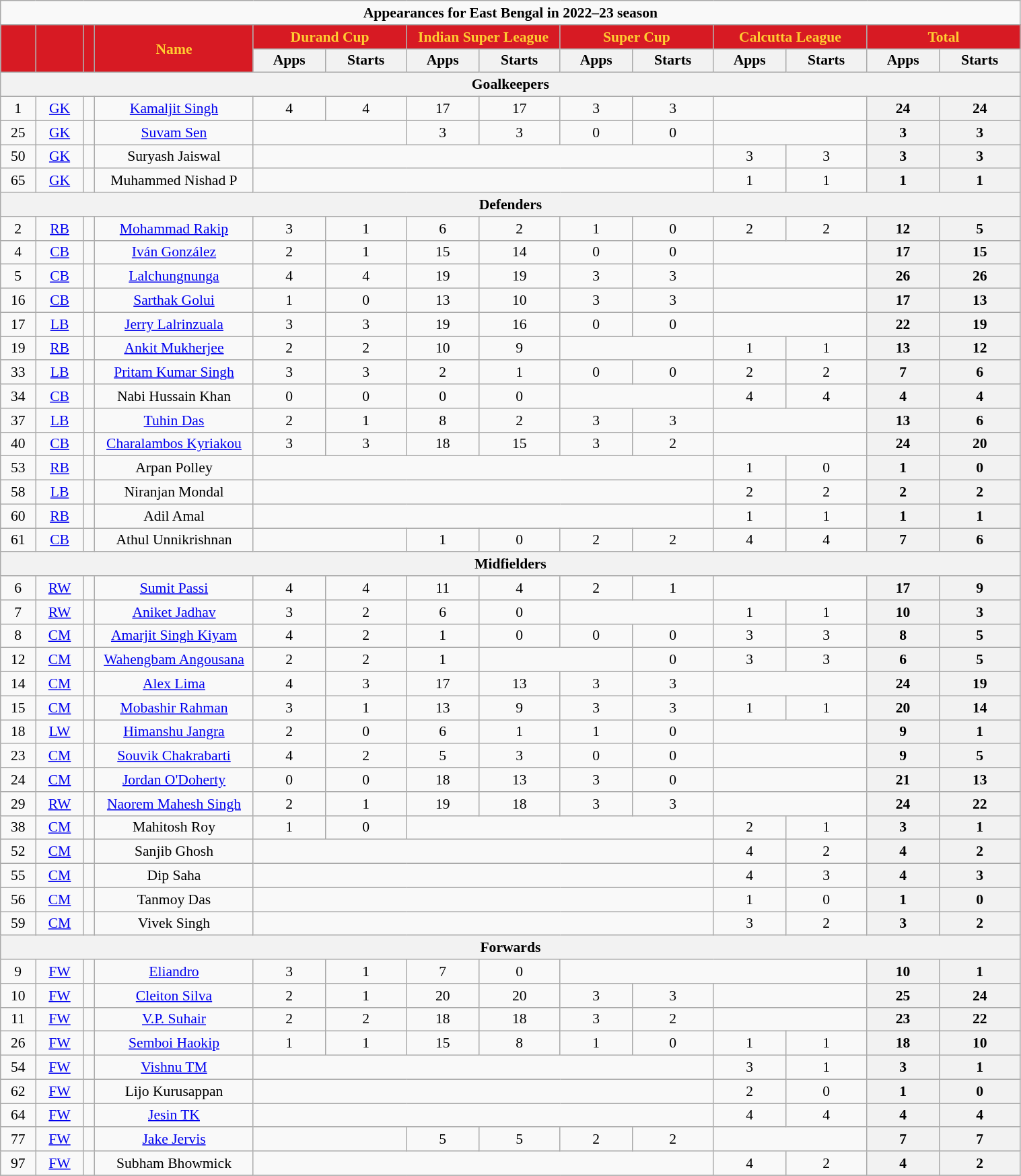<table class="wikitable sortable" style="text-align:center; font-size:90%; width:80%;">
<tr>
<td colspan="14"><strong>Appearances for East Bengal in 2022–23 season</strong></td>
</tr>
<tr>
<th style="background:#d71a23; color:#ffcd31; text-align:center;" rowspan="2"></th>
<th style="background:#d71a23; color:#ffcd31; text-align:center;" rowspan="2"></th>
<th style="background:#d71a23; color:#ffcd31; text-align:center;" rowspan="2"></th>
<th style="background:#d71a23; color:#ffcd31; text-align:center; width:150px;" rowspan="2">Name</th>
<th style="background:#d71a23; color:#ffcd31; text-align:center; width:86px;" colspan="2">Durand Cup</th>
<th style="background:#d71a23; color:#ffcd31; text-align:center; width:86px;" colspan="2">Indian Super League</th>
<th style="background:#d71a23; color:#ffcd31; text-align:center; width:86px;" colspan="2">Super Cup</th>
<th style="background:#d71a23; color:#ffcd31; text-align:center; width:86px;" colspan="2">Calcutta League</th>
<th style="background:#d71a23; color:#ffcd31; text-align:center; width:86px;" colspan="2">Total</th>
</tr>
<tr>
<th>Apps</th>
<th>Starts</th>
<th>Apps</th>
<th>Starts</th>
<th>Apps</th>
<th>Starts</th>
<th>Apps</th>
<th>Starts</th>
<th>Apps</th>
<th>Starts</th>
</tr>
<tr>
<th colspan="14"><strong>Goalkeepers</strong></th>
</tr>
<tr>
<td>1</td>
<td><a href='#'>GK</a></td>
<td></td>
<td><a href='#'>Kamaljit Singh</a></td>
<td>4</td>
<td>4</td>
<td>17</td>
<td>17</td>
<td>3</td>
<td>3</td>
<td colspan="2"></td>
<th>24</th>
<th>24</th>
</tr>
<tr>
<td>25</td>
<td><a href='#'>GK</a></td>
<td></td>
<td><a href='#'>Suvam Sen</a></td>
<td colspan="2"></td>
<td>3</td>
<td>3</td>
<td>0</td>
<td>0</td>
<td colspan="2"></td>
<th>3</th>
<th>3</th>
</tr>
<tr>
<td>50</td>
<td><a href='#'>GK</a></td>
<td></td>
<td>Suryash Jaiswal</td>
<td colspan=6></td>
<td>3</td>
<td>3</td>
<th>3</th>
<th>3</th>
</tr>
<tr>
<td>65</td>
<td><a href='#'>GK</a></td>
<td></td>
<td>Muhammed Nishad P</td>
<td colspan=6></td>
<td>1</td>
<td>1</td>
<th>1</th>
<th>1</th>
</tr>
<tr>
<th colspan="14"><strong>Defenders</strong></th>
</tr>
<tr>
<td>2</td>
<td><a href='#'>RB</a></td>
<td></td>
<td><a href='#'>Mohammad Rakip</a></td>
<td>3</td>
<td>1</td>
<td>6</td>
<td>2</td>
<td>1</td>
<td>0</td>
<td>2</td>
<td>2</td>
<th>12</th>
<th>5</th>
</tr>
<tr>
<td>4</td>
<td><a href='#'>CB</a></td>
<td></td>
<td><a href='#'>Iván González</a></td>
<td>2</td>
<td>1</td>
<td>15</td>
<td>14</td>
<td>0</td>
<td>0</td>
<td colspan="2"></td>
<th>17</th>
<th>15</th>
</tr>
<tr>
<td>5</td>
<td><a href='#'>CB</a></td>
<td></td>
<td><a href='#'>Lalchungnunga</a></td>
<td>4</td>
<td>4</td>
<td>19</td>
<td>19</td>
<td>3</td>
<td>3</td>
<td colspan="2"></td>
<th>26</th>
<th>26</th>
</tr>
<tr>
<td>16</td>
<td><a href='#'>CB</a></td>
<td></td>
<td><a href='#'>Sarthak Golui</a></td>
<td>1</td>
<td>0</td>
<td>13</td>
<td>10</td>
<td>3</td>
<td>3</td>
<td colspan="2"></td>
<th>17</th>
<th>13</th>
</tr>
<tr>
<td>17</td>
<td><a href='#'>LB</a></td>
<td></td>
<td><a href='#'>Jerry Lalrinzuala</a></td>
<td>3</td>
<td>3</td>
<td>19</td>
<td>16</td>
<td>0</td>
<td>0</td>
<td colspan="2"></td>
<th>22</th>
<th>19</th>
</tr>
<tr>
<td>19</td>
<td><a href='#'>RB</a></td>
<td></td>
<td><a href='#'>Ankit Mukherjee</a></td>
<td>2</td>
<td>2</td>
<td>10</td>
<td>9</td>
<td colspan="2"></td>
<td>1</td>
<td>1</td>
<th>13</th>
<th>12</th>
</tr>
<tr>
<td>33</td>
<td><a href='#'>LB</a></td>
<td></td>
<td><a href='#'>Pritam Kumar Singh</a></td>
<td>3</td>
<td>3</td>
<td>2</td>
<td>1</td>
<td>0</td>
<td>0</td>
<td>2</td>
<td>2</td>
<th>7</th>
<th>6</th>
</tr>
<tr>
<td>34</td>
<td><a href='#'>CB</a></td>
<td></td>
<td>Nabi Hussain Khan</td>
<td>0</td>
<td>0</td>
<td>0</td>
<td>0</td>
<td colspan="2"></td>
<td>4</td>
<td>4</td>
<th>4</th>
<th>4</th>
</tr>
<tr>
<td>37</td>
<td><a href='#'>LB</a></td>
<td></td>
<td><a href='#'>Tuhin Das</a></td>
<td>2</td>
<td>1</td>
<td>8</td>
<td>2</td>
<td>3</td>
<td>3</td>
<td colspan="2"></td>
<th>13</th>
<th>6</th>
</tr>
<tr>
<td>40</td>
<td><a href='#'>CB</a></td>
<td></td>
<td><a href='#'>Charalambos Kyriakou</a></td>
<td>3</td>
<td>3</td>
<td>18</td>
<td>15</td>
<td>3</td>
<td>2</td>
<td colspan="2"></td>
<th>24</th>
<th>20</th>
</tr>
<tr>
<td>53</td>
<td><a href='#'>RB</a></td>
<td></td>
<td>Arpan Polley</td>
<td colspan=6></td>
<td>1</td>
<td>0</td>
<th>1</th>
<th>0</th>
</tr>
<tr>
<td>58</td>
<td><a href='#'>LB</a></td>
<td></td>
<td>Niranjan Mondal</td>
<td colspan=6></td>
<td>2</td>
<td>2</td>
<th>2</th>
<th>2</th>
</tr>
<tr>
<td>60</td>
<td><a href='#'>RB</a></td>
<td></td>
<td>Adil Amal</td>
<td colspan=6></td>
<td>1</td>
<td>1</td>
<th>1</th>
<th>1</th>
</tr>
<tr>
<td>61</td>
<td><a href='#'>CB</a></td>
<td></td>
<td>Athul Unnikrishnan</td>
<td colspan=2></td>
<td>1</td>
<td>0</td>
<td>2</td>
<td>2</td>
<td>4</td>
<td>4</td>
<th>7</th>
<th>6</th>
</tr>
<tr>
<th colspan="14"><strong>Midfielders</strong></th>
</tr>
<tr>
<td>6</td>
<td><a href='#'>RW</a></td>
<td></td>
<td><a href='#'>Sumit Passi</a></td>
<td>4</td>
<td>4</td>
<td>11</td>
<td>4</td>
<td>2</td>
<td>1</td>
<td colspan="2"></td>
<th>17</th>
<th>9</th>
</tr>
<tr>
<td>7</td>
<td><a href='#'>RW</a></td>
<td></td>
<td><a href='#'>Aniket Jadhav</a></td>
<td>3</td>
<td>2</td>
<td>6</td>
<td>0</td>
<td colspan="2"></td>
<td>1</td>
<td>1</td>
<th>10</th>
<th>3</th>
</tr>
<tr>
<td>8</td>
<td><a href='#'>CM</a></td>
<td></td>
<td><a href='#'>Amarjit Singh Kiyam</a></td>
<td>4</td>
<td>2</td>
<td>1</td>
<td>0</td>
<td>0</td>
<td>0</td>
<td>3</td>
<td>3</td>
<th>8</th>
<th>5</th>
</tr>
<tr>
<td>12</td>
<td><a href='#'>CM</a></td>
<td></td>
<td><a href='#'>Wahengbam Angousana</a></td>
<td>2</td>
<td>2</td>
<td>1</td>
<td colspan="2"></td>
<td>0</td>
<td>3</td>
<td>3</td>
<th>6</th>
<th>5</th>
</tr>
<tr>
<td>14</td>
<td><a href='#'>CM</a></td>
<td></td>
<td><a href='#'>Alex Lima</a></td>
<td>4</td>
<td>3</td>
<td>17</td>
<td>13</td>
<td>3</td>
<td>3</td>
<td colspan="2"></td>
<th>24</th>
<th>19</th>
</tr>
<tr>
<td>15</td>
<td><a href='#'>CM</a></td>
<td></td>
<td><a href='#'>Mobashir Rahman</a></td>
<td>3</td>
<td>1</td>
<td>13</td>
<td>9</td>
<td>3</td>
<td>3</td>
<td>1</td>
<td>1</td>
<th>20</th>
<th>14</th>
</tr>
<tr>
<td>18</td>
<td><a href='#'>LW</a></td>
<td></td>
<td><a href='#'>Himanshu Jangra</a></td>
<td>2</td>
<td>0</td>
<td>6</td>
<td>1</td>
<td>1</td>
<td>0</td>
<td colspan="2"></td>
<th>9</th>
<th>1</th>
</tr>
<tr>
<td>23</td>
<td><a href='#'>CM</a></td>
<td></td>
<td><a href='#'>Souvik Chakrabarti</a></td>
<td>4</td>
<td>2</td>
<td>5</td>
<td>3</td>
<td>0</td>
<td>0</td>
<td colspan="2"></td>
<th>9</th>
<th>5</th>
</tr>
<tr>
<td>24</td>
<td><a href='#'>CM</a></td>
<td></td>
<td><a href='#'>Jordan O'Doherty</a></td>
<td>0</td>
<td>0</td>
<td>18</td>
<td>13</td>
<td>3</td>
<td>0</td>
<td colspan="2"></td>
<th>21</th>
<th>13</th>
</tr>
<tr>
<td>29</td>
<td><a href='#'>RW</a></td>
<td></td>
<td><a href='#'>Naorem Mahesh Singh</a></td>
<td>2</td>
<td>1</td>
<td>19</td>
<td>18</td>
<td>3</td>
<td>3</td>
<td colspan="2"></td>
<th>24</th>
<th>22</th>
</tr>
<tr>
<td>38</td>
<td><a href='#'>CM</a></td>
<td></td>
<td>Mahitosh Roy</td>
<td>1</td>
<td>0</td>
<td colspan=4></td>
<td>2</td>
<td>1</td>
<th>3</th>
<th>1</th>
</tr>
<tr>
<td>52</td>
<td><a href='#'>CM</a></td>
<td></td>
<td>Sanjib Ghosh</td>
<td colspan=6></td>
<td>4</td>
<td>2</td>
<th>4</th>
<th>2</th>
</tr>
<tr>
<td>55</td>
<td><a href='#'>CM</a></td>
<td></td>
<td>Dip Saha</td>
<td colspan=6></td>
<td>4</td>
<td>3</td>
<th>4</th>
<th>3</th>
</tr>
<tr>
<td>56</td>
<td><a href='#'>CM</a></td>
<td></td>
<td>Tanmoy Das</td>
<td colspan=6></td>
<td>1</td>
<td>0</td>
<th>1</th>
<th>0</th>
</tr>
<tr>
<td>59</td>
<td><a href='#'>CM</a></td>
<td></td>
<td>Vivek Singh</td>
<td colspan=6></td>
<td>3</td>
<td>2</td>
<th>3</th>
<th>2</th>
</tr>
<tr>
<th colspan="14"><strong>Forwards</strong></th>
</tr>
<tr>
<td>9</td>
<td><a href='#'>FW</a></td>
<td></td>
<td><a href='#'>Eliandro</a></td>
<td>3</td>
<td>1</td>
<td>7</td>
<td>0</td>
<td colspan="4"></td>
<th>10</th>
<th>1</th>
</tr>
<tr>
<td>10</td>
<td><a href='#'>FW</a></td>
<td></td>
<td><a href='#'>Cleiton Silva</a></td>
<td>2</td>
<td>1</td>
<td>20</td>
<td>20</td>
<td>3</td>
<td>3</td>
<td colspan="2"></td>
<th>25</th>
<th>24</th>
</tr>
<tr>
<td>11</td>
<td><a href='#'>FW</a></td>
<td></td>
<td><a href='#'>V.P. Suhair</a></td>
<td>2</td>
<td>2</td>
<td>18</td>
<td>18</td>
<td>3</td>
<td>2</td>
<td colspan="2"></td>
<th>23</th>
<th>22</th>
</tr>
<tr>
<td>26</td>
<td><a href='#'>FW</a></td>
<td></td>
<td><a href='#'>Semboi Haokip</a></td>
<td>1</td>
<td>1</td>
<td>15</td>
<td>8</td>
<td>1</td>
<td>0</td>
<td>1</td>
<td>1</td>
<th>18</th>
<th>10</th>
</tr>
<tr>
<td>54</td>
<td><a href='#'>FW</a></td>
<td></td>
<td><a href='#'>Vishnu TM</a></td>
<td colspan=6></td>
<td>3</td>
<td>1</td>
<th>3</th>
<th>1</th>
</tr>
<tr>
<td>62</td>
<td><a href='#'>FW</a></td>
<td></td>
<td>Lijo Kurusappan</td>
<td colspan=6></td>
<td>2</td>
<td>0</td>
<th>1</th>
<th>0</th>
</tr>
<tr>
<td>64</td>
<td><a href='#'>FW</a></td>
<td></td>
<td><a href='#'>Jesin TK</a></td>
<td colspan=6></td>
<td>4</td>
<td>4</td>
<th>4</th>
<th>4</th>
</tr>
<tr>
<td>77</td>
<td><a href='#'>FW</a></td>
<td></td>
<td><a href='#'>Jake Jervis</a></td>
<td colspan=2></td>
<td>5</td>
<td>5</td>
<td>2</td>
<td>2</td>
<td colspan=2></td>
<th>7</th>
<th>7</th>
</tr>
<tr>
<td>97</td>
<td><a href='#'>FW</a></td>
<td></td>
<td>Subham Bhowmick</td>
<td colspan=6></td>
<td>4</td>
<td>2</td>
<th>4</th>
<th>2</th>
</tr>
<tr>
</tr>
</table>
